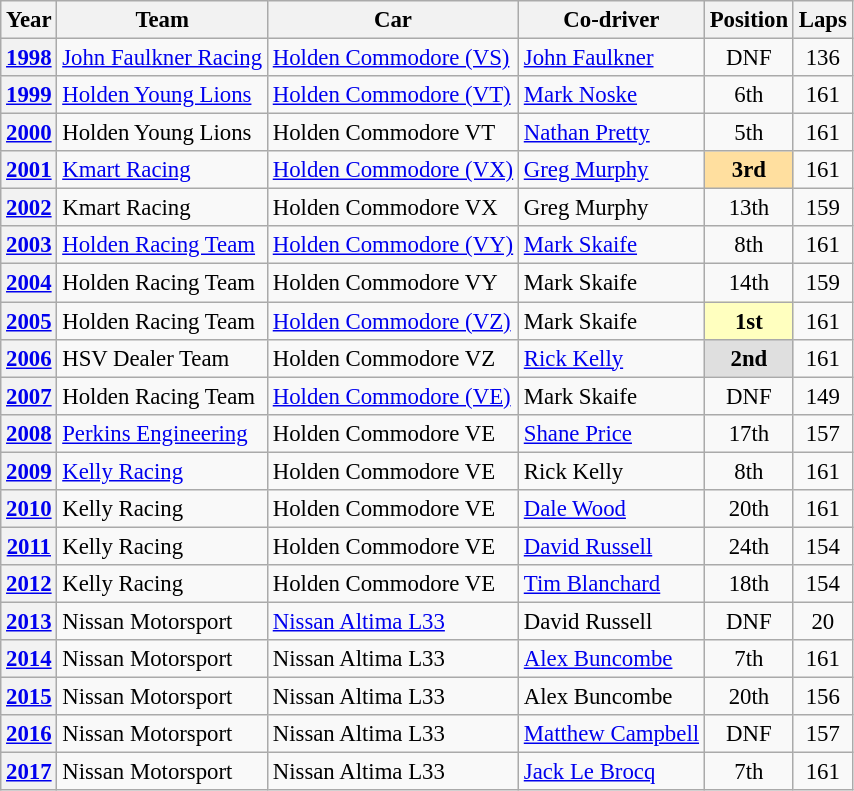<table class="wikitable" style="font-size: 95%;">
<tr>
<th>Year</th>
<th>Team</th>
<th>Car</th>
<th>Co-driver</th>
<th>Position</th>
<th>Laps</th>
</tr>
<tr>
<th><a href='#'>1998</a></th>
<td><a href='#'>John Faulkner Racing</a></td>
<td><a href='#'>Holden Commodore (VS)</a></td>
<td> <a href='#'>John Faulkner</a></td>
<td align=center>DNF</td>
<td align="center">136</td>
</tr>
<tr>
<th><a href='#'>1999</a></th>
<td><a href='#'>Holden Young Lions</a></td>
<td><a href='#'>Holden Commodore (VT)</a></td>
<td> <a href='#'>Mark Noske</a></td>
<td align=center>6th</td>
<td align="center">161</td>
</tr>
<tr>
<th><a href='#'>2000</a></th>
<td>Holden Young Lions</td>
<td>Holden Commodore VT</td>
<td> <a href='#'>Nathan Pretty</a></td>
<td align=center>5th</td>
<td align="center">161</td>
</tr>
<tr>
<th><a href='#'>2001</a></th>
<td><a href='#'>Kmart Racing</a></td>
<td><a href='#'>Holden Commodore (VX)</a></td>
<td> <a href='#'>Greg Murphy</a></td>
<td align="center" style="background:#ffdf9f;"><strong>3rd</strong></td>
<td align="center">161</td>
</tr>
<tr>
<th><a href='#'>2002</a></th>
<td>Kmart Racing</td>
<td>Holden Commodore VX</td>
<td> Greg Murphy</td>
<td align=center>13th</td>
<td align="center">159</td>
</tr>
<tr>
<th><a href='#'>2003</a></th>
<td><a href='#'>Holden Racing Team</a></td>
<td><a href='#'>Holden Commodore (VY)</a></td>
<td> <a href='#'>Mark Skaife</a></td>
<td align=center>8th</td>
<td align="center">161</td>
</tr>
<tr>
<th><a href='#'>2004</a></th>
<td>Holden Racing Team</td>
<td>Holden Commodore VY</td>
<td> Mark Skaife</td>
<td align=center>14th</td>
<td align="center">159</td>
</tr>
<tr>
<th><a href='#'>2005</a></th>
<td>Holden Racing Team</td>
<td><a href='#'>Holden Commodore (VZ)</a></td>
<td> Mark Skaife</td>
<td align="center" style="background:#ffffbf;"><strong>1st</strong></td>
<td align="center">161</td>
</tr>
<tr>
<th><a href='#'>2006</a></th>
<td>HSV Dealer Team</td>
<td>Holden Commodore VZ</td>
<td> <a href='#'>Rick Kelly</a></td>
<td align="center" style="background:#dfdfdf;"><strong>2nd</strong></td>
<td align="center">161</td>
</tr>
<tr>
<th><a href='#'>2007</a></th>
<td>Holden Racing Team</td>
<td><a href='#'>Holden Commodore (VE)</a></td>
<td> Mark Skaife</td>
<td align=center>DNF</td>
<td align="center">149</td>
</tr>
<tr>
<th><a href='#'>2008</a></th>
<td><a href='#'>Perkins Engineering</a></td>
<td>Holden Commodore VE</td>
<td> <a href='#'>Shane Price</a></td>
<td align=center>17th</td>
<td align="center">157</td>
</tr>
<tr>
<th><a href='#'>2009</a></th>
<td><a href='#'>Kelly Racing</a></td>
<td>Holden Commodore VE</td>
<td> Rick Kelly</td>
<td align=center>8th</td>
<td align="center">161</td>
</tr>
<tr>
<th><a href='#'>2010</a></th>
<td>Kelly Racing</td>
<td>Holden Commodore VE</td>
<td> <a href='#'>Dale Wood</a></td>
<td align=center>20th</td>
<td align="center">161</td>
</tr>
<tr>
<th><a href='#'>2011</a></th>
<td>Kelly Racing</td>
<td>Holden Commodore VE</td>
<td> <a href='#'>David Russell</a></td>
<td align=center>24th</td>
<td align="center">154</td>
</tr>
<tr>
<th><a href='#'>2012</a></th>
<td>Kelly Racing</td>
<td>Holden Commodore VE</td>
<td> <a href='#'>Tim Blanchard</a></td>
<td align=center>18th</td>
<td align="center">154</td>
</tr>
<tr>
<th><a href='#'>2013</a></th>
<td>Nissan Motorsport</td>
<td><a href='#'>Nissan Altima L33</a></td>
<td> David Russell</td>
<td align=center>DNF</td>
<td align="center">20</td>
</tr>
<tr>
<th><a href='#'>2014</a></th>
<td>Nissan Motorsport</td>
<td>Nissan Altima L33</td>
<td> <a href='#'>Alex Buncombe</a></td>
<td align=center>7th</td>
<td align="center">161</td>
</tr>
<tr>
<th><a href='#'>2015</a></th>
<td>Nissan Motorsport</td>
<td>Nissan Altima L33</td>
<td> Alex Buncombe</td>
<td align=center>20th</td>
<td align="center">156</td>
</tr>
<tr>
<th><a href='#'>2016</a></th>
<td>Nissan Motorsport</td>
<td>Nissan Altima L33</td>
<td> <a href='#'>Matthew Campbell</a></td>
<td align=center>DNF</td>
<td align="center">157</td>
</tr>
<tr>
<th><a href='#'>2017</a></th>
<td>Nissan Motorsport</td>
<td>Nissan Altima L33</td>
<td> <a href='#'>Jack Le Brocq</a></td>
<td align="center">7th</td>
<td align="center">161</td>
</tr>
</table>
